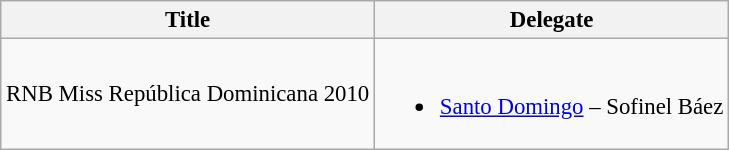<table class="wikitable sortable" style="font-size: 95%;">
<tr>
<th>Title</th>
<th>Delegate</th>
</tr>
<tr>
<td>RNB Miss República Dominicana 2010</td>
<td><br><ul><li><a href='#'>Santo Domingo</a> – Sofinel Báez</li></ul></td>
</tr>
</table>
